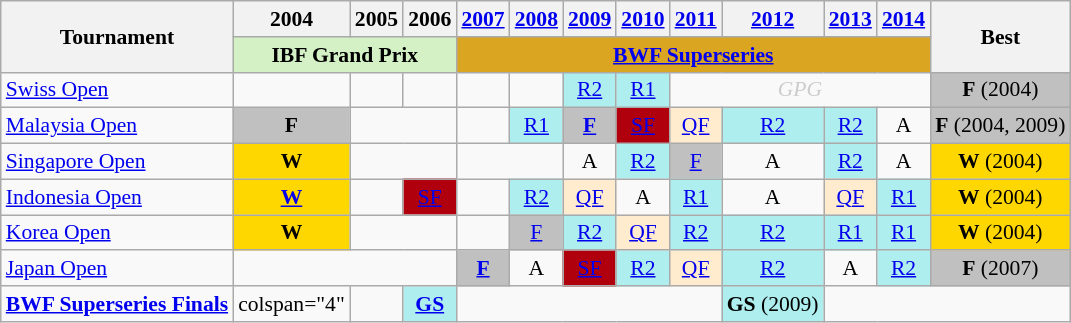<table class="wikitable" style="font-size: 90%; text-align:center">
<tr>
<th rowspan="2">Tournament</th>
<th>2004</th>
<th>2005</th>
<th>2006</th>
<th><a href='#'>2007</a></th>
<th><a href='#'>2008</a></th>
<th><a href='#'>2009</a></th>
<th><a href='#'>2010</a></th>
<th><a href='#'>2011</a></th>
<th><a href='#'>2012</a></th>
<th><a href='#'>2013</a></th>
<th><a href='#'>2014</a></th>
<th rowspan="2">Best</th>
</tr>
<tr>
<td colspan="3" align=center bgcolor=D4F1C5><strong>IBF Grand Prix</strong></td>
<td colspan="8" align=center bgcolor=DAA520><strong><a href='#'>BWF Superseries</a></strong></td>
</tr>
<tr>
<td align=left><a href='#'>Swiss Open</a></td>
<td></td>
<td></td>
<td></td>
<td></td>
<td></td>
<td bgcolor=AFEEEE><a href='#'>R2</a></td>
<td bgcolor=AFEEEE><a href='#'>R1</a></td>
<td colspan="4" style=color:#ccc><em>GPG</em></td>
<td bgcolor=Silver><strong>F</strong> (2004)</td>
</tr>
<tr>
<td align=left><a href='#'>Malaysia Open</a></td>
<td bgcolor=Silver><strong>F</strong></td>
<td colspan="2"></td>
<td></td>
<td bgcolor=AFEEEE><a href='#'>R1</a></td>
<td bgcolor=Silver><a href='#'><strong>F</strong></a></td>
<td bgcolor=Bronze><a href='#'>SF</a></td>
<td bgcolor=FFEBCD><a href='#'>QF</a></td>
<td bgcolor=AFEEEE><a href='#'>R2</a></td>
<td bgcolor=AFEEEE><a href='#'>R2</a></td>
<td>A</td>
<td bgcolor=Silver><strong>F</strong> (2004, 2009)</td>
</tr>
<tr>
<td align=left><a href='#'>Singapore Open</a></td>
<td bgcolor=Gold><strong>W</strong></td>
<td colspan="2"></td>
<td colspan="2"></td>
<td>A</td>
<td bgcolor=AFEEEE><a href='#'>R2</a></td>
<td bgcolor=Silver><a href='#'>F</a></td>
<td>A</td>
<td bgcolor=AFEEEE><a href='#'>R2</a></td>
<td>A</td>
<td bgcolor=Gold><strong>W</strong> (2004)</td>
</tr>
<tr>
<td align=left><a href='#'>Indonesia Open</a></td>
<td bgcolor=Gold><a href='#'><strong>W</strong></a></td>
<td></td>
<td bgcolor=Bronze><a href='#'>SF</a></td>
<td></td>
<td bgcolor=AFEEEE><a href='#'>R2</a></td>
<td bgcolor=FFEBCD><a href='#'>QF</a></td>
<td>A</td>
<td bgcolor=AFEEEE><a href='#'>R1</a></td>
<td>A</td>
<td bgcolor=FFEBCD><a href='#'>QF</a></td>
<td bgcolor=AFEEEE><a href='#'>R1</a></td>
<td bgcolor=Gold><strong>W</strong> (2004)</td>
</tr>
<tr>
<td align=left><a href='#'>Korea Open</a></td>
<td bgcolor=Gold><strong>W</strong></td>
<td colspan="2"></td>
<td></td>
<td bgcolor=Silver><a href='#'>F</a></td>
<td bgcolor=AFEEEE><a href='#'>R2</a></td>
<td bgcolor=FFEBCD><a href='#'>QF</a></td>
<td bgcolor=AFEEEE><a href='#'>R2</a></td>
<td bgcolor=AFEEEE><a href='#'>R2</a></td>
<td bgcolor=AFEEEE><a href='#'>R1</a></td>
<td bgcolor=AFEEEE><a href='#'>R1</a></td>
<td bgcolor=Gold><strong>W</strong> (2004)</td>
</tr>
<tr>
<td align=left><a href='#'>Japan Open</a></td>
<td colspan="3"></td>
<td bgcolor=Silver><a href='#'><strong>F</strong></a></td>
<td>A</td>
<td bgcolor=Bronze><a href='#'>SF</a></td>
<td bgcolor=AFEEEE><a href='#'>R2</a></td>
<td bgcolor=FFEBCD><a href='#'>QF</a></td>
<td bgcolor=AFEEEE><a href='#'>R2</a></td>
<td>A</td>
<td bgcolor=AFEEEE><a href='#'>R2</a></td>
<td bgcolor=Silver><strong>F</strong> (2007)</td>
</tr>
<tr>
<td align=left><strong><a href='#'>BWF Superseries Finals</a></strong></td>
<td>colspan="4" </td>
<td></td>
<td bgcolor=AFEEEE><a href='#'><strong>GS</strong></a></td>
<td colspan="5"></td>
<td bgcolor=AFEEEE><strong>GS</strong> (2009)</td>
</tr>
</table>
